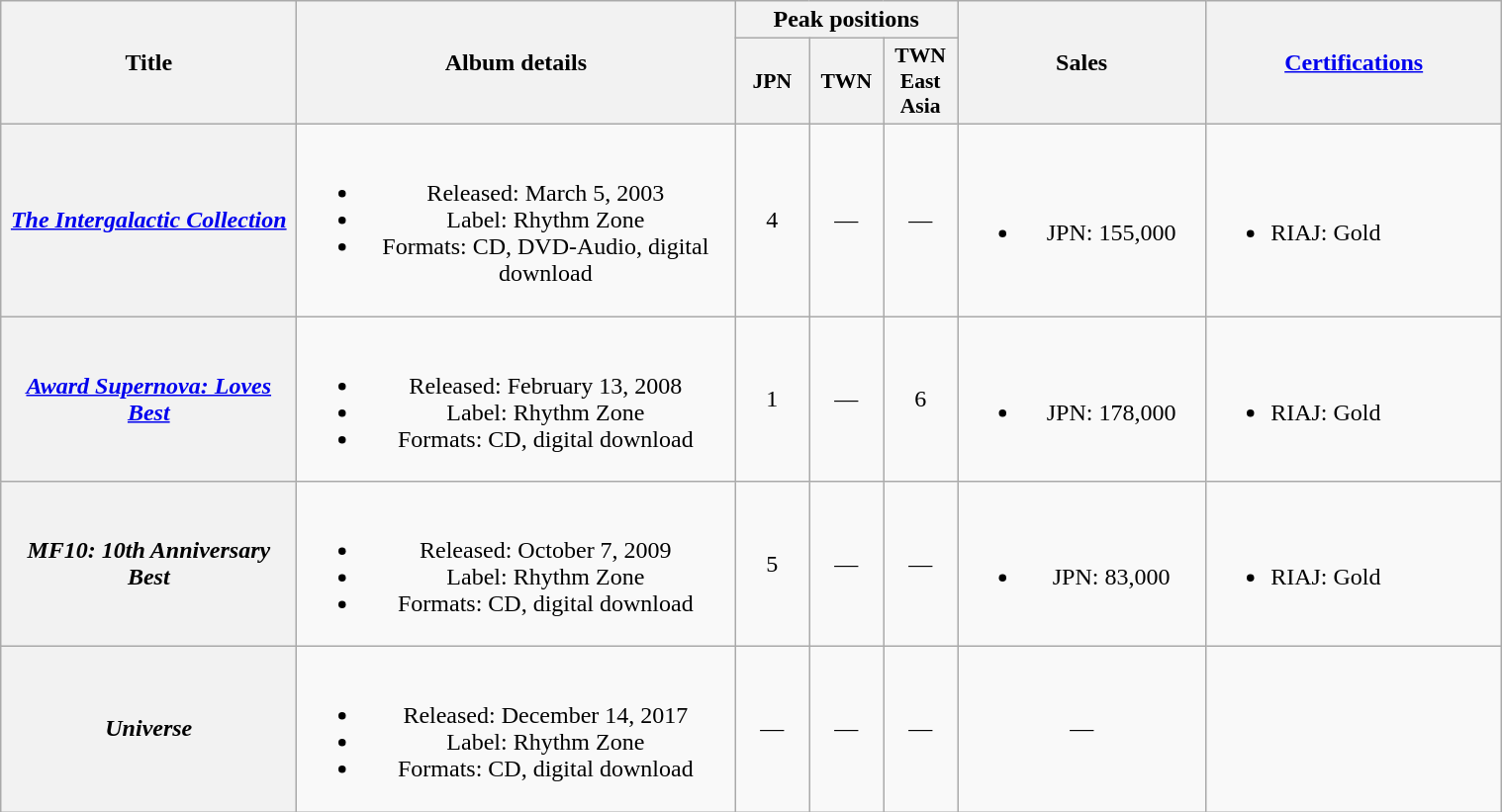<table class="wikitable plainrowheaders" style="text-align:center;">
<tr>
<th style="width:12em;" rowspan="2">Title</th>
<th style="width:18em;" rowspan="2">Album details</th>
<th colspan="3">Peak positions</th>
<th style="width:10em;" rowspan="2">Sales</th>
<th style="width:12em;" rowspan="2"><a href='#'>Certifications</a></th>
</tr>
<tr>
<th scope="col" style="width:3em;font-size:90%;">JPN<br></th>
<th scope="col" style="width:3em;font-size:90%;">TWN<br></th>
<th scope="col" style="width:3em;font-size:90%;">TWN East Asia<br></th>
</tr>
<tr>
<th scope="row"><em><a href='#'>The Intergalactic Collection</a></em></th>
<td><br><ul><li>Released: March 5, 2003</li><li>Label: Rhythm Zone</li><li>Formats: CD, DVD-Audio, digital download</li></ul></td>
<td>4</td>
<td>—</td>
<td>—</td>
<td><br><ul><li>JPN: 155,000</li></ul></td>
<td align="left"><br><ul><li>RIAJ: Gold</li></ul></td>
</tr>
<tr>
<th scope="row"><em><a href='#'>Award Supernova: Loves Best</a></em></th>
<td><br><ul><li>Released: February 13, 2008</li><li>Label: Rhythm Zone</li><li>Formats: CD, digital download</li></ul></td>
<td>1</td>
<td>—</td>
<td>6</td>
<td><br><ul><li>JPN: 178,000</li></ul></td>
<td align="left"><br><ul><li>RIAJ: Gold</li></ul></td>
</tr>
<tr>
<th scope="row"><em>MF10: 10th Anniversary Best</em></th>
<td><br><ul><li>Released: October 7, 2009</li><li>Label: Rhythm Zone</li><li>Formats: CD, digital download</li></ul></td>
<td>5</td>
<td>—</td>
<td>—</td>
<td><br><ul><li>JPN: 83,000</li></ul></td>
<td align="left"><br><ul><li>RIAJ: Gold</li></ul></td>
</tr>
<tr>
<th scope="row"><em>Universe</em></th>
<td><br><ul><li>Released: December 14, 2017</li><li>Label: Rhythm Zone</li><li>Formats: CD, digital download</li></ul></td>
<td>—</td>
<td>—</td>
<td>—</td>
<td>—</td>
<td align="left"></td>
</tr>
</table>
